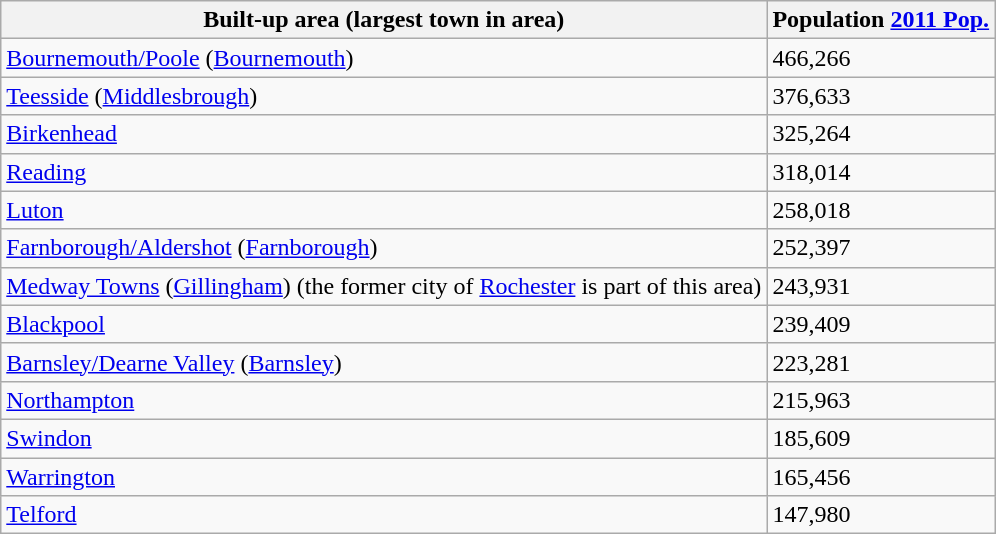<table class="wikitable sortable" sortable>
<tr>
<th>Built-up area (largest town in area)</th>
<th>Population <a href='#'>2011 Pop.</a></th>
</tr>
<tr>
<td><a href='#'>Bournemouth/Poole</a> (<a href='#'>Bournemouth</a>)</td>
<td>466,266</td>
</tr>
<tr>
<td><a href='#'>Teesside</a> (<a href='#'>Middlesbrough</a>)</td>
<td>376,633</td>
</tr>
<tr>
<td><a href='#'>Birkenhead</a></td>
<td>325,264</td>
</tr>
<tr>
<td><a href='#'>Reading</a></td>
<td>318,014</td>
</tr>
<tr>
<td><a href='#'>Luton</a></td>
<td>258,018</td>
</tr>
<tr>
<td><a href='#'>Farnborough/Aldershot</a> (<a href='#'>Farnborough</a>)</td>
<td>252,397</td>
</tr>
<tr>
<td><a href='#'>Medway Towns</a> (<a href='#'>Gillingham</a>) (the former city of <a href='#'>Rochester</a> is part of this area)</td>
<td>243,931</td>
</tr>
<tr>
<td><a href='#'>Blackpool</a></td>
<td>239,409</td>
</tr>
<tr>
<td><a href='#'>Barnsley/Dearne Valley</a> (<a href='#'>Barnsley</a>)</td>
<td>223,281</td>
</tr>
<tr>
<td><a href='#'>Northampton</a></td>
<td>215,963</td>
</tr>
<tr>
<td><a href='#'>Swindon</a></td>
<td>185,609</td>
</tr>
<tr>
<td><a href='#'>Warrington</a></td>
<td>165,456</td>
</tr>
<tr>
<td><a href='#'>Telford</a></td>
<td>147,980</td>
</tr>
</table>
